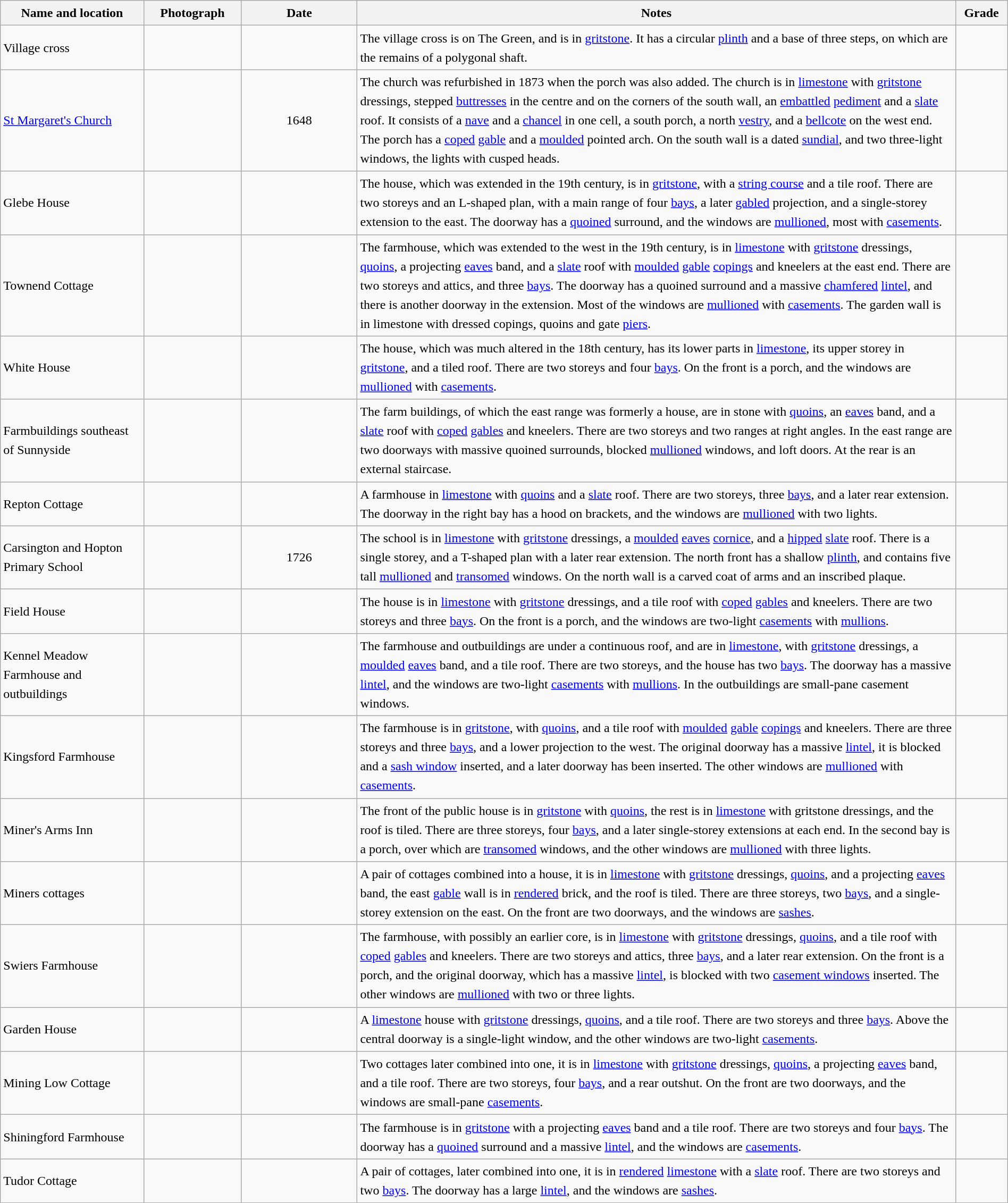<table class="wikitable sortable plainrowheaders" style="width:100%; border:0; text-align:left; line-height:150%;">
<tr>
<th scope="col"  style="width:150px">Name and location</th>
<th scope="col"  style="width:100px" class="unsortable">Photograph</th>
<th scope="col"  style="width:120px">Date</th>
<th scope="col"  style="width:650px" class="unsortable">Notes</th>
<th scope="col"  style="width:50px">Grade</th>
</tr>
<tr>
<td>Village cross<br><small></small></td>
<td></td>
<td align="center"></td>
<td>The village cross is on The Green, and is in <a href='#'>gritstone</a>.  It has a circular <a href='#'>plinth</a> and a base of three steps, on which are the remains of a polygonal shaft.</td>
<td align="center" ></td>
</tr>
<tr>
<td><a href='#'>St Margaret's Church</a><br><small></small></td>
<td></td>
<td align="center">1648</td>
<td>The church was refurbished in 1873 when the porch was also added.  The church is in <a href='#'>limestone</a> with <a href='#'>gritstone</a> dressings, stepped <a href='#'>buttresses</a> in the centre and on the corners of the south wall, an <a href='#'>embattled</a> <a href='#'>pediment</a> and a <a href='#'>slate</a> roof.  It consists of a <a href='#'>nave</a> and a <a href='#'>chancel</a> in one cell, a south porch, a north <a href='#'>vestry</a>, and a <a href='#'>bellcote</a> on the west end.  The porch has a <a href='#'>coped</a> <a href='#'>gable</a> and a <a href='#'>moulded</a> pointed arch.  On the south wall is a dated <a href='#'>sundial</a>, and two three-light windows, the lights with cusped heads.</td>
<td align="center" ></td>
</tr>
<tr>
<td>Glebe House<br><small></small></td>
<td></td>
<td align="center"></td>
<td>The house, which was extended in the 19th century, is in <a href='#'>gritstone</a>, with a <a href='#'>string course</a> and a tile roof.  There are two storeys and an L-shaped plan, with a main range of four <a href='#'>bays</a>, a later <a href='#'>gabled</a> projection, and a single-storey extension to the east.  The doorway has a <a href='#'>quoined</a> surround, and the windows are <a href='#'>mullioned</a>, most with <a href='#'>casements</a>.</td>
<td align="center" ></td>
</tr>
<tr>
<td>Townend Cottage<br><small></small></td>
<td></td>
<td align="center"></td>
<td>The farmhouse, which was extended to the west in the 19th century, is in <a href='#'>limestone</a> with <a href='#'>gritstone</a> dressings, <a href='#'>quoins</a>, a projecting <a href='#'>eaves</a> band, and a <a href='#'>slate</a> roof with <a href='#'>moulded</a> <a href='#'>gable</a> <a href='#'>copings</a> and kneelers at the east end.  There are two storeys and attics, and three <a href='#'>bays</a>.  The doorway has a quoined surround and a massive <a href='#'>chamfered</a> <a href='#'>lintel</a>, and there is another doorway in the extension.  Most of the windows are <a href='#'>mullioned</a> with <a href='#'>casements</a>.  The garden wall is in limestone with dressed copings, quoins and gate <a href='#'>piers</a>.</td>
<td align="center" ></td>
</tr>
<tr>
<td>White House<br><small></small></td>
<td></td>
<td align="center"></td>
<td>The house, which was much altered in the 18th century, has its lower parts in <a href='#'>limestone</a>, its upper storey in <a href='#'>gritstone</a>, and a tiled roof.  There are two storeys and four <a href='#'>bays</a>.  On the front is a porch, and the windows are <a href='#'>mullioned</a> with <a href='#'>casements</a>.</td>
<td align="center" ></td>
</tr>
<tr>
<td>Farmbuildings southeast of Sunnyside<br><small></small></td>
<td></td>
<td align="center"></td>
<td>The farm buildings, of which the east range was formerly a house, are in stone with <a href='#'>quoins</a>, an <a href='#'>eaves</a> band, and a <a href='#'>slate</a> roof with <a href='#'>coped</a> <a href='#'>gables</a> and kneelers.  There are two storeys and two ranges at right angles.  In the east range are two doorways with massive quoined surrounds, blocked <a href='#'>mullioned</a> windows, and loft doors.  At the rear is an external staircase.</td>
<td align="center" ></td>
</tr>
<tr>
<td>Repton Cottage<br><small></small></td>
<td></td>
<td align="center"></td>
<td>A farmhouse in <a href='#'>limestone</a> with <a href='#'>quoins</a> and a <a href='#'>slate</a> roof.  There are two storeys, three <a href='#'>bays</a>, and a later rear extension.  The doorway in the right bay has a hood on brackets, and the windows are <a href='#'>mullioned</a> with two lights.</td>
<td align="center" ></td>
</tr>
<tr>
<td>Carsington and Hopton Primary School<br><small></small></td>
<td></td>
<td align="center">1726</td>
<td>The school is in <a href='#'>limestone</a> with <a href='#'>gritstone</a> dressings, a <a href='#'>moulded</a> <a href='#'>eaves</a> <a href='#'>cornice</a>, and a <a href='#'>hipped</a> <a href='#'>slate</a> roof.  There is a single storey, and a T-shaped plan with a later rear extension.  The north front has a shallow <a href='#'>plinth</a>, and contains five tall <a href='#'>mullioned</a> and <a href='#'>transomed</a> windows.  On the north wall is a carved coat of arms and an inscribed plaque.</td>
<td align="center" ></td>
</tr>
<tr>
<td>Field House<br><small></small></td>
<td></td>
<td align="center"></td>
<td>The house is in <a href='#'>limestone</a> with <a href='#'>gritstone</a> dressings, and a tile roof with <a href='#'>coped</a> <a href='#'>gables</a> and kneelers.  There are two storeys and three <a href='#'>bays</a>.  On the front is a porch, and the windows are two-light <a href='#'>casements</a> with <a href='#'>mullions</a>.</td>
<td align="center" ></td>
</tr>
<tr>
<td>Kennel Meadow Farmhouse and outbuildings<br><small></small></td>
<td></td>
<td align="center"></td>
<td>The farmhouse and outbuildings are under a continuous roof, and are in <a href='#'>limestone</a>, with <a href='#'>gritstone</a> dressings, a <a href='#'>moulded</a> <a href='#'>eaves</a> band, and a tile roof.  There are two storeys, and the house has two <a href='#'>bays</a>.  The doorway has a massive <a href='#'>lintel</a>, and the windows are two-light <a href='#'>casements</a> with <a href='#'>mullions</a>.  In the outbuildings are small-pane casement windows.</td>
<td align="center" ></td>
</tr>
<tr>
<td>Kingsford Farmhouse<br><small></small></td>
<td></td>
<td align="center"></td>
<td>The farmhouse is in <a href='#'>gritstone</a>, with <a href='#'>quoins</a>, and a tile roof with <a href='#'>moulded</a> <a href='#'>gable</a> <a href='#'>copings</a> and kneelers.  There are three storeys and three <a href='#'>bays</a>, and a lower projection to the west.  The original doorway has a massive <a href='#'>lintel</a>, it is blocked and a <a href='#'>sash window</a> inserted, and a later doorway has been inserted.  The other windows are <a href='#'>mullioned</a> with <a href='#'>casements</a>.</td>
<td align="center" ></td>
</tr>
<tr>
<td>Miner's Arms Inn<br><small></small></td>
<td></td>
<td align="center"></td>
<td>The front of the public house is in <a href='#'>gritstone</a> with <a href='#'>quoins</a>, the rest is in <a href='#'>limestone</a> with gritstone dressings, and the roof is tiled.  There are three storeys, four <a href='#'>bays</a>, and a later single-storey extensions at each end.  In the second bay is a porch, over which are <a href='#'>transomed</a> windows, and the other windows are <a href='#'>mullioned</a> with three lights.</td>
<td align="center" ></td>
</tr>
<tr>
<td>Miners cottages<br><small></small></td>
<td></td>
<td align="center"></td>
<td>A pair of cottages combined into a house, it is in <a href='#'>limestone</a> with <a href='#'>gritstone</a> dressings, <a href='#'>quoins</a>, and a projecting <a href='#'>eaves</a> band, the east <a href='#'>gable</a> wall is in <a href='#'>rendered</a> brick, and the roof is tiled.  There are three storeys, two <a href='#'>bays</a>, and a single-storey extension on the east.  On the front are two doorways, and the windows are <a href='#'>sashes</a>.</td>
<td align="center" ></td>
</tr>
<tr>
<td>Swiers Farmhouse<br><small></small></td>
<td></td>
<td align="center"></td>
<td>The farmhouse, with possibly an earlier core, is in <a href='#'>limestone</a> with <a href='#'>gritstone</a> dressings, <a href='#'>quoins</a>, and a tile roof with <a href='#'>coped</a> <a href='#'>gables</a> and kneelers.  There are two storeys and attics, three <a href='#'>bays</a>, and a later rear extension.  On the front is a porch, and the original doorway, which has a massive <a href='#'>lintel</a>, is blocked with two <a href='#'>casement windows</a> inserted.  The other windows are <a href='#'>mullioned</a> with two or three lights.</td>
<td align="center" ></td>
</tr>
<tr>
<td>Garden House<br><small></small></td>
<td></td>
<td align="center"></td>
<td>A <a href='#'>limestone</a> house with <a href='#'>gritstone</a> dressings, <a href='#'>quoins</a>, and a tile roof.  There are two storeys and three <a href='#'>bays</a>.  Above the central doorway is a single-light window, and the other windows are two-light <a href='#'>casements</a>.</td>
<td align="center" ></td>
</tr>
<tr>
<td>Mining Low Cottage<br><small></small></td>
<td></td>
<td align="center"></td>
<td>Two cottages later combined into one, it is in <a href='#'>limestone</a> with <a href='#'>gritstone</a> dressings, <a href='#'>quoins</a>, a projecting <a href='#'>eaves</a> band, and a tile roof.  There are two storeys, four <a href='#'>bays</a>, and a rear outshut.  On the front are two doorways, and the windows are small-pane <a href='#'>casements</a>.</td>
<td align="center" ></td>
</tr>
<tr>
<td>Shiningford Farmhouse<br><small></small></td>
<td></td>
<td align="center"></td>
<td>The  farmhouse is in <a href='#'>gritstone</a> with a projecting <a href='#'>eaves</a> band and a tile roof.  There are two storeys and four <a href='#'>bays</a>.  The doorway has a <a href='#'>quoined</a> surround and a massive <a href='#'>lintel</a>, and the windows are <a href='#'>casements</a>.</td>
<td align="center" ></td>
</tr>
<tr>
<td>Tudor Cottage<br><small></small></td>
<td></td>
<td align="center"></td>
<td>A pair of cottages, later combined into one, it is in <a href='#'>rendered</a> <a href='#'>limestone</a> with a <a href='#'>slate</a> roof.  There are two storeys and two <a href='#'>bays</a>.  The doorway has a large <a href='#'>lintel</a>, and the windows are <a href='#'>sashes</a>.</td>
<td align="center" ></td>
</tr>
<tr>
</tr>
</table>
